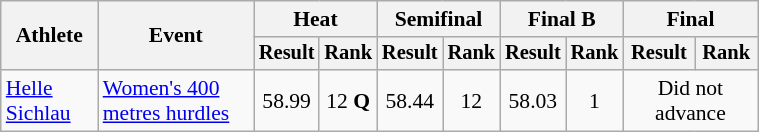<table class="wikitable" style="font-size:90%; width:40%">
<tr>
<th rowspan="2">Athlete</th>
<th rowspan="2">Event</th>
<th colspan="2">Heat</th>
<th colspan="2">Semifinal</th>
<th colspan="2">Final B</th>
<th colspan="2">Final</th>
</tr>
<tr style="font-size:95%">
<th>Result</th>
<th>Rank</th>
<th>Result</th>
<th>Rank</th>
<th>Result</th>
<th>Rank</th>
<th>Result</th>
<th>Rank</th>
</tr>
<tr align=center>
<td align=left><a href='#'>Helle Sichlau</a></td>
<td align=left><a href='#'>Women's 400 metres hurdles</a></td>
<td>58.99</td>
<td>12 <strong>Q</strong></td>
<td>58.44</td>
<td>12</td>
<td>58.03</td>
<td>1</td>
<td colspan=2>Did not advance</td>
</tr>
</table>
